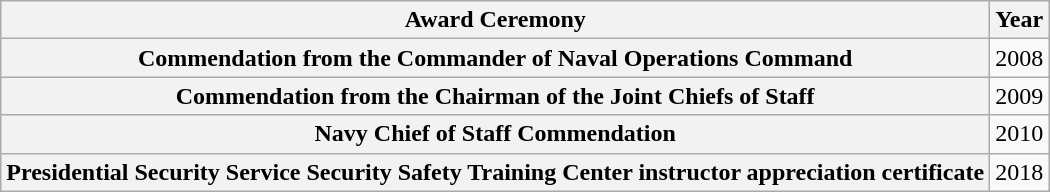<table class="wikitable plainrowheaders" style="text-align:center;">
<tr>
<th>Award Ceremony</th>
<th>Year</th>
</tr>
<tr>
<th scope="row">Commendation from the Commander of Naval Operations Command</th>
<td>2008</td>
</tr>
<tr>
<th scope="row">Commendation from the Chairman of the Joint Chiefs of Staff</th>
<td>2009</td>
</tr>
<tr>
<th scope="row">Navy Chief of Staff Commendation</th>
<td>2010</td>
</tr>
<tr>
<th scope="row">Presidential Security Service Security Safety Training Center instructor appreciation certificate</th>
<td>2018</td>
</tr>
</table>
